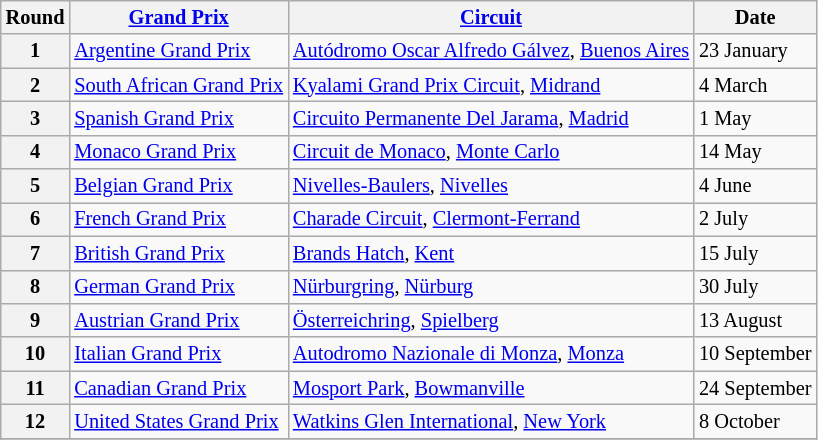<table class="wikitable" style="font-size: 85%;">
<tr>
<th>Round</th>
<th><a href='#'>Grand Prix</a></th>
<th><a href='#'>Circuit</a></th>
<th>Date</th>
</tr>
<tr>
<th>1</th>
<td><a href='#'>Argentine Grand Prix</a></td>
<td> <a href='#'>Autódromo Oscar Alfredo Gálvez</a>, <a href='#'>Buenos Aires</a></td>
<td>23 January</td>
</tr>
<tr>
<th>2</th>
<td><a href='#'>South African Grand Prix</a></td>
<td> <a href='#'>Kyalami Grand Prix Circuit</a>, <a href='#'>Midrand</a></td>
<td>4 March</td>
</tr>
<tr>
<th>3</th>
<td><a href='#'>Spanish Grand Prix</a></td>
<td> <a href='#'>Circuito Permanente Del Jarama</a>, <a href='#'>Madrid</a></td>
<td>1 May</td>
</tr>
<tr>
<th>4</th>
<td><a href='#'>Monaco Grand Prix</a></td>
<td> <a href='#'>Circuit de Monaco</a>, <a href='#'>Monte Carlo</a></td>
<td>14 May</td>
</tr>
<tr>
<th>5</th>
<td><a href='#'>Belgian Grand Prix</a></td>
<td> <a href='#'>Nivelles-Baulers</a>, <a href='#'>Nivelles</a></td>
<td>4 June</td>
</tr>
<tr>
<th>6</th>
<td><a href='#'>French Grand Prix</a></td>
<td> <a href='#'>Charade Circuit</a>, <a href='#'>Clermont-Ferrand</a></td>
<td>2 July</td>
</tr>
<tr>
<th>7</th>
<td><a href='#'>British Grand Prix</a></td>
<td> <a href='#'>Brands Hatch</a>, <a href='#'>Kent</a></td>
<td>15 July</td>
</tr>
<tr>
<th>8</th>
<td><a href='#'>German Grand Prix</a></td>
<td> <a href='#'>Nürburgring</a>, <a href='#'>Nürburg</a></td>
<td>30 July</td>
</tr>
<tr>
<th>9</th>
<td><a href='#'>Austrian Grand Prix</a></td>
<td> <a href='#'>Österreichring</a>, <a href='#'>Spielberg</a></td>
<td>13 August</td>
</tr>
<tr>
<th>10</th>
<td><a href='#'>Italian Grand Prix</a></td>
<td> <a href='#'>Autodromo Nazionale di Monza</a>, <a href='#'>Monza</a></td>
<td>10 September</td>
</tr>
<tr>
<th>11</th>
<td><a href='#'>Canadian Grand Prix</a></td>
<td> <a href='#'>Mosport Park</a>, <a href='#'>Bowmanville</a></td>
<td>24 September</td>
</tr>
<tr>
<th>12</th>
<td><a href='#'>United States Grand Prix</a></td>
<td> <a href='#'>Watkins Glen International</a>, <a href='#'>New York</a></td>
<td>8 October</td>
</tr>
<tr>
</tr>
</table>
